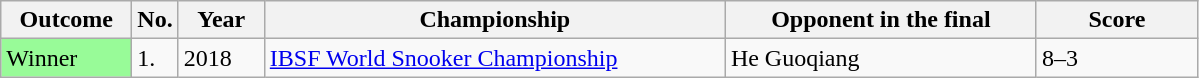<table class="sortable wikitable">
<tr>
<th width="80">Outcome</th>
<th width="20">No.</th>
<th width="50">Year</th>
<th width="300">Championship</th>
<th width="200">Opponent in the final</th>
<th width="100">Score</th>
</tr>
<tr>
<td style="background:#98fb98;">Winner</td>
<td>1.</td>
<td>2018</td>
<td><a href='#'>IBSF World Snooker Championship</a></td>
<td> He Guoqiang</td>
<td>8–3</td>
</tr>
</table>
